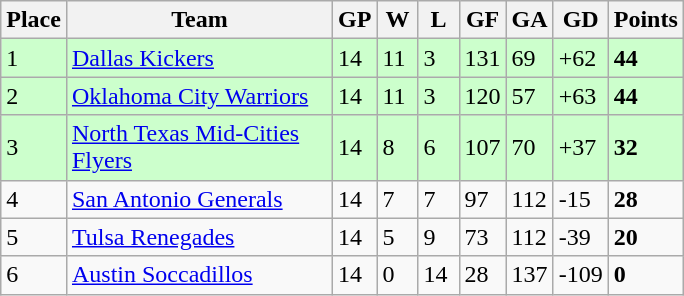<table class="wikitable">
<tr>
<th>Place</th>
<th width="170">Team</th>
<th width="20">GP</th>
<th width="20">W</th>
<th width="20">L</th>
<th width="20">GF</th>
<th width="20">GA</th>
<th width="25">GD</th>
<th>Points</th>
</tr>
<tr bgcolor=#ccffcc>
<td>1</td>
<td><a href='#'>Dallas Kickers</a></td>
<td>14</td>
<td>11</td>
<td>3</td>
<td>131</td>
<td>69</td>
<td>+62</td>
<td><strong>44</strong></td>
</tr>
<tr bgcolor=#ccffcc>
<td>2</td>
<td><a href='#'>Oklahoma City Warriors</a></td>
<td>14</td>
<td>11</td>
<td>3</td>
<td>120</td>
<td>57</td>
<td>+63</td>
<td><strong>44</strong></td>
</tr>
<tr bgcolor=#ccffcc>
<td>3</td>
<td><a href='#'>North Texas Mid-Cities Flyers</a></td>
<td>14</td>
<td>8</td>
<td>6</td>
<td>107</td>
<td>70</td>
<td>+37</td>
<td><strong>32</strong></td>
</tr>
<tr>
<td>4</td>
<td><a href='#'>San Antonio Generals</a></td>
<td>14</td>
<td>7</td>
<td>7</td>
<td>97</td>
<td>112</td>
<td>-15</td>
<td><strong>28</strong></td>
</tr>
<tr>
<td>5</td>
<td><a href='#'>Tulsa Renegades</a></td>
<td>14</td>
<td>5</td>
<td>9</td>
<td>73</td>
<td>112</td>
<td>-39</td>
<td><strong>20</strong></td>
</tr>
<tr>
<td>6</td>
<td><a href='#'>Austin Soccadillos</a></td>
<td>14</td>
<td>0</td>
<td>14</td>
<td>28</td>
<td>137</td>
<td>-109</td>
<td><strong>0</strong></td>
</tr>
</table>
